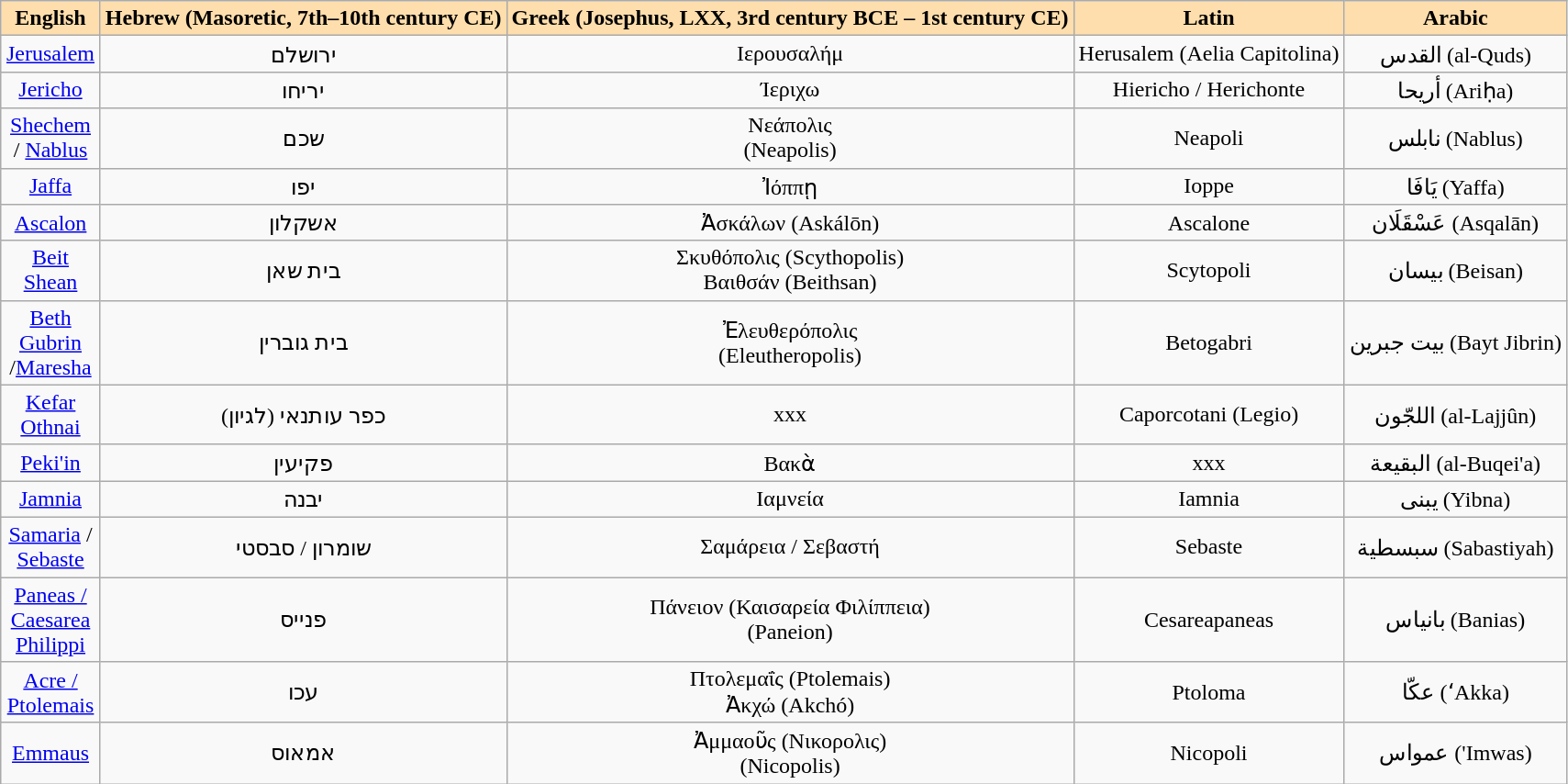<table class="wikitable">
<tr>
<th style="background:Navajowhite; text-align:center; width:65px">English</th>
<th style="background:Navajowhite; text-align:center">Hebrew (Masoretic, 7th–10th century CE)</th>
<th style="background:Navajowhite; text-align:center">Greek (Josephus, LXX, 3rd century BCE – 1st century CE)</th>
<th style="background:Navajowhite; text-align:center">Latin</th>
<th style="background:Navajowhite; text-align:center">Arabic</th>
</tr>
<tr>
<td style="text-align:center"><a href='#'>Jerusalem</a></td>
<td style="text-align:center;">ירושלם</td>
<td style="text-align:center;">Ιερουσαλήμ</td>
<td style="text-align:center;">Herusalem (Aelia Capitolina)</td>
<td style="text-align:center;">القدس (al-Quds)</td>
</tr>
<tr>
<td style="text-align:center"><a href='#'>Jericho</a></td>
<td style="text-align:center;">יריחו</td>
<td style="text-align:center;">Ίεριχω</td>
<td style="text-align:center;">Hiericho / Herichonte</td>
<td style="text-align:center;">أريحا (Ariḥa)</td>
</tr>
<tr>
<td style="text-align:center"><a href='#'>Shechem</a> / <a href='#'>Nablus</a></td>
<td style="text-align:center;">שכם</td>
<td style="text-align:center;">Νεάπολις<br>(Neapolis)</td>
<td style="text-align:center;">Neapoli</td>
<td style="text-align:center;">نابلس (Nablus)</td>
</tr>
<tr>
<td style="text-align:center"><a href='#'>Jaffa</a></td>
<td style="text-align:center;">יפו</td>
<td style="text-align:center;">Ἰόππῃ</td>
<td style="text-align:center;">Ioppe</td>
<td style="text-align:center;">يَافَا (Yaffa)</td>
</tr>
<tr>
<td style="text-align:center"><a href='#'>Ascalon</a></td>
<td style="text-align:center;">אשקלון</td>
<td style="text-align:center;">Ἀσκάλων (Askálōn)</td>
<td style="text-align:center;">Ascalone</td>
<td style="text-align:center;">عَسْقَلَان (Asqalān)</td>
</tr>
<tr>
<td style="text-align:center"><a href='#'>Beit Shean</a></td>
<td style="text-align:center;">בית שאן</td>
<td style="text-align:center;">Σκυθόπολις (Scythopolis)<br>Βαιθσάν (Beithsan)</td>
<td style="text-align:center;">Scytopoli</td>
<td style="text-align:center;">بيسان (Beisan)</td>
</tr>
<tr>
<td style="text-align:center"><a href='#'>Beth Gubrin</a> /<a href='#'>Maresha</a></td>
<td style="text-align:center;">בית גוברין</td>
<td style="text-align:center;">Ἐλευθερόπολις<br>(Eleutheropolis)</td>
<td style="text-align:center;">Betogabri</td>
<td style="text-align:center;">بيت جبرين (Bayt Jibrin)</td>
</tr>
<tr>
<td style="text-align:center"><a href='#'>Kefar Othnai</a></td>
<td style="text-align:center;">(לגיון) כפר עותנאי</td>
<td style="text-align:center;">xxx</td>
<td style="text-align:center;">Caporcotani (Legio)</td>
<td style="text-align:center;">اللجّون (al-Lajjûn)</td>
</tr>
<tr>
<td style="text-align:center"><a href='#'>Peki'in</a></td>
<td style="text-align:center;">פקיעין</td>
<td style="text-align:center;">Βακὰ</td>
<td style="text-align:center;">xxx</td>
<td style="text-align:center;">البقيعة (al-Buqei'a)</td>
</tr>
<tr>
<td style="text-align:center"><a href='#'>Jamnia</a></td>
<td style="text-align:center;">יבנה</td>
<td style="text-align:center;">Ιαμνεία</td>
<td style="text-align:center;">Iamnia</td>
<td style="text-align:center;">يبنى (Yibna)</td>
</tr>
<tr>
<td style="text-align:center"><a href='#'>Samaria</a> / <a href='#'>Sebaste</a></td>
<td style="text-align:center;">שומרון / סבסטי</td>
<td style="text-align:center;">Σαμάρεια / Σεβαστή</td>
<td style="text-align:center;">Sebaste</td>
<td style="text-align:center;">سبسطية (Sabastiyah)</td>
</tr>
<tr>
<td style="text-align:center"><a href='#'>Paneas / Caesarea Philippi</a></td>
<td style="text-align:center;">פנייס</td>
<td style="text-align:center;">Πάνειον (Καισαρεία Φιλίππεια)<br>(Paneion)</td>
<td style="text-align:center;">Cesareapaneas</td>
<td style="text-align:center;">بانياس (Banias)</td>
</tr>
<tr>
<td style="text-align:center"><a href='#'>Acre / Ptolemais</a></td>
<td style="text-align:center;">עכו</td>
<td style="text-align:center;">Πτολεμαΐς (Ptolemais)<br>Ἀκχώ (Akchó)</td>
<td style="text-align:center;">Ptoloma</td>
<td style="text-align:center;">عكّا (ʻAkka)</td>
</tr>
<tr>
<td style="text-align:center"><a href='#'>Emmaus</a></td>
<td style="text-align:center;">אמאוס</td>
<td style="text-align:center;">Ἀμμαοῦς (Νικορολις)<br>(Nicopolis)</td>
<td style="text-align:center;">Nicopoli</td>
<td style="text-align:center;">عمواس ('Imwas)</td>
</tr>
</table>
